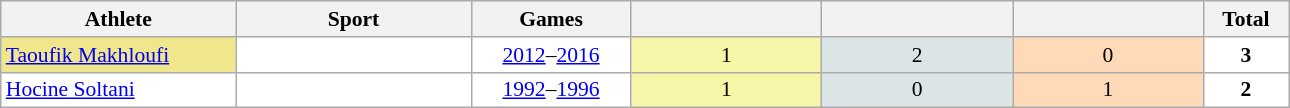<table class="wikitable" width=68% style="font-size:90%; text-align:center;">
<tr>
<th width=150>Athlete</th>
<th width=150>Sport</th>
<th width=100>Games</th>
<th></th>
<th></th>
<th></th>
<th width=50>Total</th>
</tr>
<tr align="center" valign="middle" bgcolor="#FFFFFF">
<td align=left bgcolor=Khaki><a href='#'>Taoufik Makhloufi</a></td>
<td align=left></td>
<td><a href='#'>2012</a>–<a href='#'>2016</a></td>
<td style="background:#F7F6A8;">1</td>
<td style="background:#DCE5E5;">2</td>
<td style="background:#FFDAB9;">0</td>
<td><strong>3</strong></td>
</tr>
<tr align="center" valign="middle" bgcolor="#FFFFFF">
<td align=left><a href='#'>Hocine Soltani</a></td>
<td align=left></td>
<td><a href='#'>1992</a>–<a href='#'>1996</a></td>
<td style="background:#F7F6A8;">1</td>
<td style="background:#DCE5E5;">0</td>
<td style="background:#FFDAB9;">1</td>
<td><strong>2</strong></td>
</tr>
</table>
